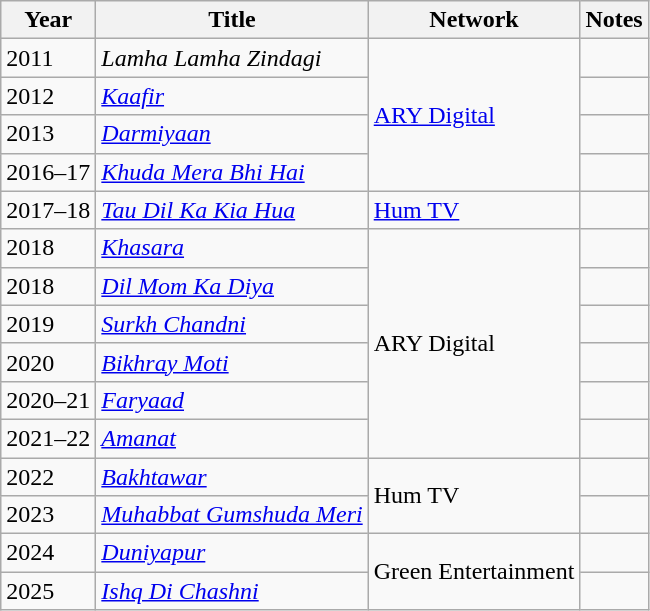<table class="wikitable">
<tr>
<th>Year</th>
<th>Title</th>
<th>Network</th>
<th>Notes</th>
</tr>
<tr>
<td>2011</td>
<td><em>Lamha Lamha Zindagi</em></td>
<td rowspan="4"><a href='#'>ARY Digital</a></td>
<td></td>
</tr>
<tr>
<td>2012</td>
<td><em><a href='#'>Kaafir</a></em></td>
<td></td>
</tr>
<tr>
<td>2013</td>
<td><em><a href='#'>Darmiyaan</a></em></td>
<td></td>
</tr>
<tr>
<td>2016–17</td>
<td><em><a href='#'>Khuda Mera Bhi Hai</a></em></td>
<td></td>
</tr>
<tr>
<td>2017–18</td>
<td><em><a href='#'>Tau Dil Ka Kia Hua</a></em></td>
<td><a href='#'>Hum TV</a></td>
<td></td>
</tr>
<tr>
<td>2018</td>
<td><em><a href='#'>Khasara</a></em></td>
<td rowspan="6">ARY Digital</td>
<td></td>
</tr>
<tr>
<td>2018</td>
<td><em><a href='#'>Dil Mom Ka Diya</a></em></td>
<td></td>
</tr>
<tr>
<td>2019</td>
<td><em><a href='#'>Surkh Chandni</a></em></td>
<td></td>
</tr>
<tr>
<td>2020</td>
<td><em><a href='#'>Bikhray Moti</a></em></td>
<td></td>
</tr>
<tr>
<td>2020–21</td>
<td><em><a href='#'>Faryaad</a></em></td>
<td></td>
</tr>
<tr>
<td>2021–22</td>
<td><em><a href='#'>Amanat</a></em></td>
<td></td>
</tr>
<tr>
<td>2022</td>
<td><em><a href='#'>Bakhtawar</a></em></td>
<td rowspan="2">Hum TV</td>
<td></td>
</tr>
<tr>
<td>2023</td>
<td><em><a href='#'>Muhabbat Gumshuda Meri</a></em></td>
<td></td>
</tr>
<tr>
<td>2024</td>
<td><em><a href='#'>Duniyapur</a></em></td>
<td rowspan="2">Green Entertainment</td>
<td></td>
</tr>
<tr>
<td>2025</td>
<td><em><a href='#'>Ishq Di Chashni</a></em></td>
<td></td>
</tr>
</table>
